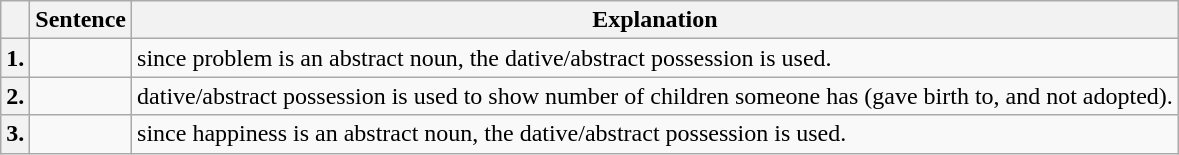<table class="wikitable">
<tr>
<th></th>
<th>Sentence</th>
<th>Explanation</th>
</tr>
<tr>
<th>1.</th>
<td></td>
<td>since problem is an abstract noun, the dative/abstract possession is used.</td>
</tr>
<tr>
<th>2.</th>
<td></td>
<td>dative/abstract possession is used to show number of children someone has (gave birth to, and not adopted).</td>
</tr>
<tr>
<th>3.</th>
<td></td>
<td>since happiness is an abstract noun, the dative/abstract possession is used.</td>
</tr>
</table>
